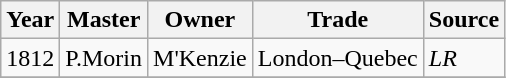<table class=" wikitable">
<tr>
<th>Year</th>
<th>Master</th>
<th>Owner</th>
<th>Trade</th>
<th>Source</th>
</tr>
<tr>
<td>1812</td>
<td>P.Morin</td>
<td>M'Kenzie</td>
<td>London–Quebec</td>
<td><em>LR</em></td>
</tr>
<tr>
</tr>
</table>
